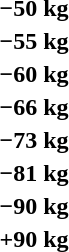<table>
<tr>
<th rowspan=2>−50 kg</th>
<td rowspan=2></td>
<td rowspan=2></td>
<td></td>
</tr>
<tr>
<td></td>
</tr>
<tr>
<th rowspan=2>−55 kg</th>
<td rowspan=2></td>
<td rowspan=2></td>
<td></td>
</tr>
<tr>
<td></td>
</tr>
<tr>
<th rowspan=2>−60 kg</th>
<td rowspan=2></td>
<td rowspan=2></td>
<td></td>
</tr>
<tr>
<td></td>
</tr>
<tr>
<th rowspan=2>−66 kg</th>
<td rowspan=2></td>
<td rowspan=2></td>
<td></td>
</tr>
<tr>
<td></td>
</tr>
<tr>
<th rowspan=2>−73 kg</th>
<td rowspan=2></td>
<td rowspan=2></td>
<td></td>
</tr>
<tr>
<td></td>
</tr>
<tr>
<th rowspan=2>−81 kg</th>
<td rowspan=2></td>
<td rowspan=2></td>
<td></td>
</tr>
<tr>
<td></td>
</tr>
<tr>
<th rowspan=2>−90 kg</th>
<td rowspan=2></td>
<td rowspan=2></td>
<td></td>
</tr>
<tr>
<td></td>
</tr>
<tr>
<th rowspan=2>+90 kg</th>
<td rowspan=2></td>
<td rowspan=2></td>
<td></td>
</tr>
<tr>
<td></td>
</tr>
</table>
